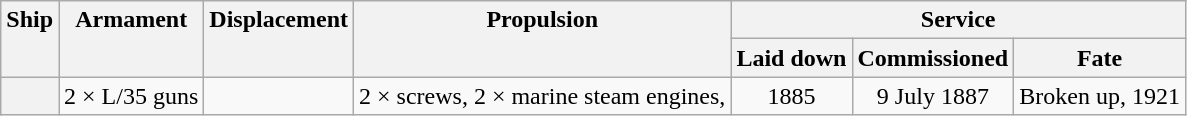<table class="wikitable plainrowheaders" style="text-align: center;">
<tr valign="top">
<th scope="col" rowspan="2">Ship</th>
<th scope="col" rowspan="2">Armament</th>
<th scope="col" rowspan="2">Displacement</th>
<th scope="col" rowspan="2">Propulsion</th>
<th scope="col" colspan="3">Service</th>
</tr>
<tr valign="top">
<th scope="col">Laid down</th>
<th scope="col">Commissioned</th>
<th scope="col">Fate</th>
</tr>
<tr valign="center">
<th scope="row"></th>
<td>2 ×  L/35 guns</td>
<td></td>
<td>2 × screws, 2 × marine steam engines, </td>
<td>1885</td>
<td>9 July 1887</td>
<td>Broken up, 1921</td>
</tr>
</table>
